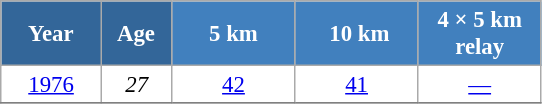<table class="wikitable" style="font-size:95%; text-align:center; border:grey solid 1px; border-collapse:collapse; background:#ffffff;">
<tr>
<th style="background-color:#369; color:white; width:60px;"> Year </th>
<th style="background-color:#369; color:white; width:40px;"> Age </th>
<th style="background-color:#4180be; color:white; width:75px;"> 5 km </th>
<th style="background-color:#4180be; color:white; width:75px;"> 10 km</th>
<th style="background-color:#4180be; color:white; width:75px;"> 4 × 5 km <br> relay </th>
</tr>
<tr>
<td><a href='#'>1976</a></td>
<td><em>27</em></td>
<td><a href='#'>42</a></td>
<td><a href='#'>41</a></td>
<td><a href='#'>—</a></td>
</tr>
<tr>
</tr>
</table>
